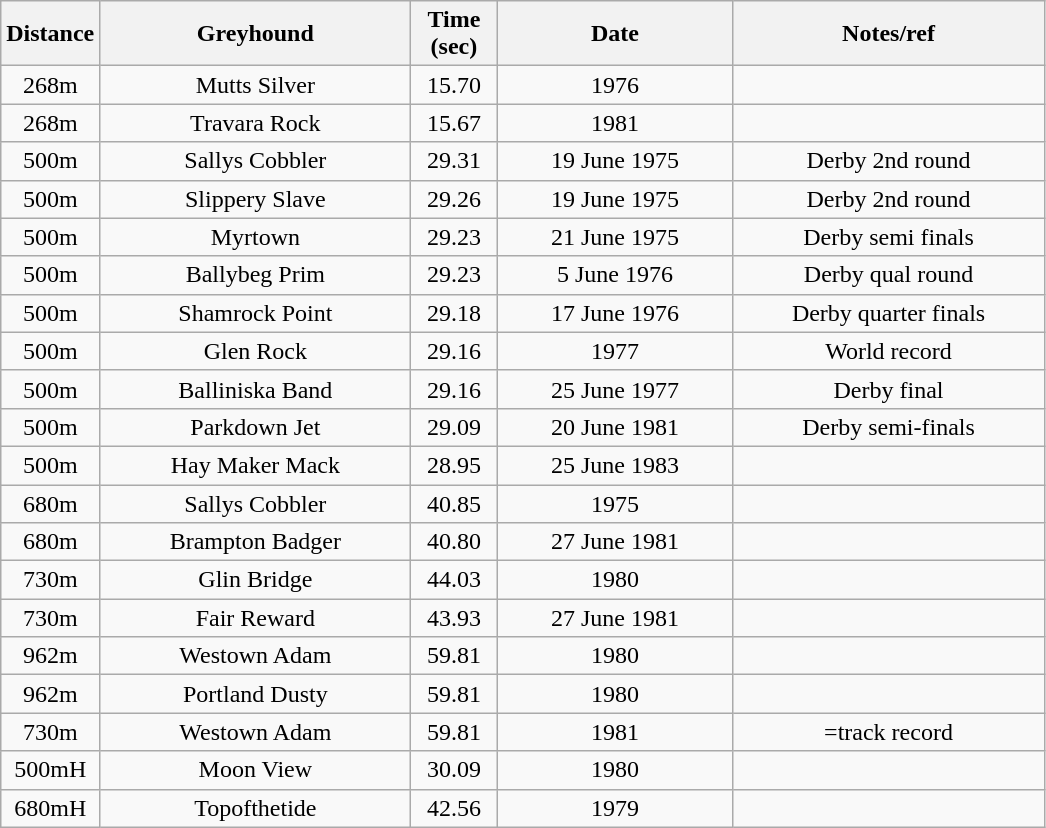<table class="wikitable" style="font-size: 100%">
<tr>
<th width=50>Distance</th>
<th width=200>Greyhound</th>
<th width=50>Time (sec)</th>
<th width=150>Date</th>
<th width=200>Notes/ref</th>
</tr>
<tr align=center>
<td>268m</td>
<td>Mutts Silver</td>
<td>15.70</td>
<td>1976</td>
<td></td>
</tr>
<tr align=center>
<td>268m</td>
<td>Travara Rock</td>
<td>15.67</td>
<td>1981</td>
<td></td>
</tr>
<tr align=center>
<td>500m</td>
<td>Sallys Cobbler</td>
<td>29.31</td>
<td>19 June 1975</td>
<td>Derby 2nd round</td>
</tr>
<tr align=center>
<td>500m</td>
<td>Slippery Slave</td>
<td>29.26</td>
<td>19 June 1975</td>
<td>Derby 2nd round</td>
</tr>
<tr align=center>
<td>500m</td>
<td>Myrtown</td>
<td>29.23</td>
<td>21 June 1975</td>
<td>Derby semi finals</td>
</tr>
<tr align=center>
<td>500m</td>
<td>Ballybeg Prim</td>
<td>29.23</td>
<td>5 June 1976</td>
<td>Derby qual round</td>
</tr>
<tr align=center>
<td>500m</td>
<td>Shamrock Point</td>
<td>29.18</td>
<td>17 June 1976</td>
<td>Derby quarter finals</td>
</tr>
<tr align=center>
<td>500m</td>
<td>Glen Rock</td>
<td>29.16</td>
<td>1977</td>
<td>World record</td>
</tr>
<tr align=center>
<td>500m</td>
<td>Balliniska Band</td>
<td>29.16</td>
<td>25 June 1977</td>
<td>Derby final</td>
</tr>
<tr align=center>
<td>500m</td>
<td>Parkdown Jet</td>
<td>29.09</td>
<td>20 June 1981</td>
<td>Derby semi-finals</td>
</tr>
<tr align=center>
<td>500m</td>
<td>Hay Maker Mack</td>
<td>28.95</td>
<td>25 June 1983</td>
<td></td>
</tr>
<tr align=center>
<td>680m</td>
<td>Sallys Cobbler</td>
<td>40.85</td>
<td>1975</td>
<td></td>
</tr>
<tr align=center>
<td>680m</td>
<td>Brampton Badger</td>
<td>40.80</td>
<td>27 June 1981</td>
<td></td>
</tr>
<tr align=center>
<td>730m</td>
<td>Glin Bridge</td>
<td>44.03</td>
<td>1980</td>
<td></td>
</tr>
<tr align=center>
<td>730m</td>
<td>Fair Reward</td>
<td>43.93</td>
<td>27 June 1981</td>
<td></td>
</tr>
<tr align=center>
<td>962m</td>
<td>Westown Adam</td>
<td>59.81</td>
<td>1980</td>
<td></td>
</tr>
<tr align=center>
<td>962m</td>
<td>Portland Dusty</td>
<td>59.81</td>
<td>1980</td>
<td></td>
</tr>
<tr align=center>
<td>730m</td>
<td>Westown Adam</td>
<td>59.81</td>
<td>1981</td>
<td>=track record</td>
</tr>
<tr align=center>
<td>500mH</td>
<td>Moon View</td>
<td>30.09</td>
<td>1980</td>
<td></td>
</tr>
<tr align=center>
<td>680mH</td>
<td>Topofthetide</td>
<td>42.56</td>
<td>1979</td>
<td></td>
</tr>
</table>
